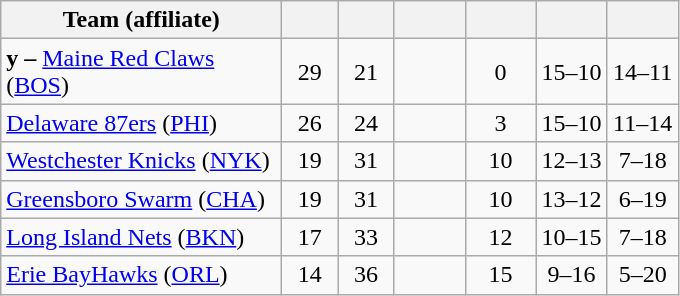<table class="wikitable" style="text-align:center">
<tr>
<th style="width:180px">Team (affiliate)</th>
<th style="width:30px"></th>
<th style="width:30px"></th>
<th style="width:40px"></th>
<th style="width:40px"></th>
<th style="width:40px"></th>
<th style="width:40px"></th>
</tr>
<tr>
<td align=left><strong>y –</strong> <a href='#'>Maine Red Claws</a> (<a href='#'>BOS</a>)</td>
<td>29</td>
<td>21</td>
<td></td>
<td>0</td>
<td>15–10</td>
<td>14–11</td>
</tr>
<tr>
<td align=left><a href='#'>Delaware 87ers</a> (<a href='#'>PHI</a>)</td>
<td>26</td>
<td>24</td>
<td></td>
<td>3</td>
<td>15–10</td>
<td>11–14</td>
</tr>
<tr>
<td align=left><a href='#'>Westchester Knicks</a> (<a href='#'>NYK</a>)</td>
<td>19</td>
<td>31</td>
<td></td>
<td>10</td>
<td>12–13</td>
<td>7–18</td>
</tr>
<tr>
<td align=left><a href='#'>Greensboro Swarm</a> (<a href='#'>CHA</a>)</td>
<td>19</td>
<td>31</td>
<td></td>
<td>10</td>
<td>13–12</td>
<td>6–19</td>
</tr>
<tr>
<td align=left><a href='#'>Long Island Nets</a> (<a href='#'>BKN</a>)</td>
<td>17</td>
<td>33</td>
<td></td>
<td>12</td>
<td>10–15</td>
<td>7–18</td>
</tr>
<tr>
<td align=left><a href='#'>Erie BayHawks</a> (<a href='#'>ORL</a>)</td>
<td>14</td>
<td>36</td>
<td></td>
<td>15</td>
<td>9–16</td>
<td>5–20</td>
</tr>
</table>
